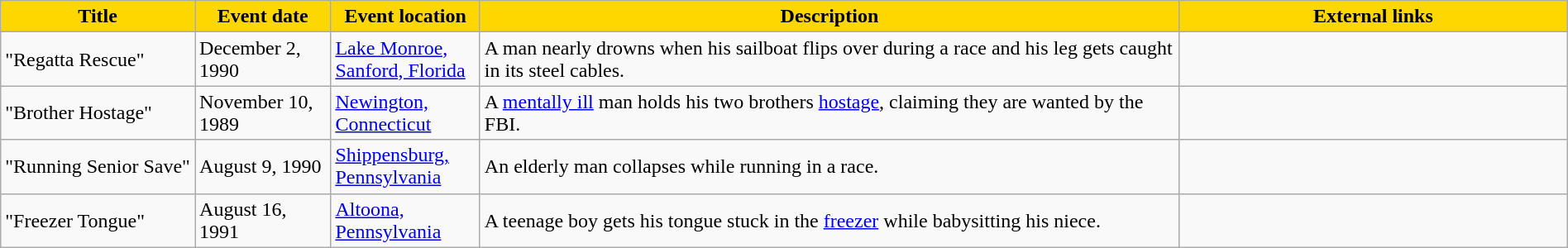<table class="wikitable" style="width: 100%;">
<tr>
<th style="background: #FFD700; color: #000000; width: 10%;">Title</th>
<th style="background: #FFD700; color: #000000; width: 7%;">Event date</th>
<th style="background: #FFD700; color: #000000; width: 7%;">Event location</th>
<th style="background: #FFD700; color: #000000; width: 36%;">Description</th>
<th style="background: #FFD700; color: #000000; width: 20%;">External links</th>
</tr>
<tr>
<td>"Regatta Rescue"</td>
<td>December 2, 1990</td>
<td><a href='#'>Lake Monroe, Sanford, Florida</a></td>
<td>A man nearly drowns when his sailboat flips over during a race and his leg gets caught in its steel cables.</td>
<td class="mw-collapsible mw-collapsed" data-expandtext="Show" data-collapsetext="Hide" style="float: left; border: none;"><br></td>
</tr>
<tr>
<td>"Brother Hostage"</td>
<td>November 10, 1989</td>
<td><a href='#'>Newington, Connecticut</a></td>
<td>A <a href='#'>mentally ill</a> man holds his two brothers <a href='#'>hostage</a>, claiming they are wanted by the FBI.</td>
<td></td>
</tr>
<tr>
<td>"Running Senior Save"</td>
<td>August 9, 1990</td>
<td><a href='#'>Shippensburg, Pennsylvania</a></td>
<td>An elderly man collapses while running in a race.</td>
<td class="mw-collapsible mw-collapsed" data-expandtext="Show" data-collapsetext="Hide" style="float: left; border: none;"><br></td>
</tr>
<tr>
<td>"Freezer Tongue"</td>
<td>August 16, 1991</td>
<td><a href='#'>Altoona, Pennsylvania</a></td>
<td>A teenage boy gets his tongue stuck in the <a href='#'>freezer</a> while babysitting his niece.</td>
<td></td>
</tr>
</table>
